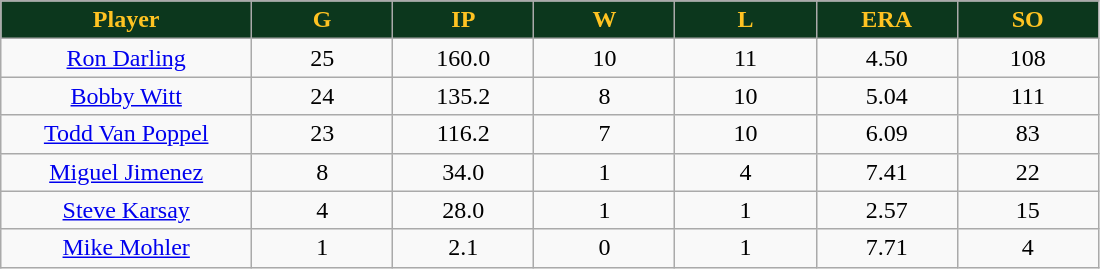<table class="wikitable sortable">
<tr>
<th style="background:#0C371D;color:#ffc322;" width="16%">Player</th>
<th style="background:#0C371D;color:#ffc322;" width="9%">G</th>
<th style="background:#0C371D;color:#ffc322;" width="9%">IP</th>
<th style="background:#0C371D;color:#ffc322;" width="9%">W</th>
<th style="background:#0C371D;color:#ffc322;" width="9%">L</th>
<th style="background:#0C371D;color:#ffc322;" width="9%">ERA</th>
<th style="background:#0C371D;color:#ffc322;" width="9%">SO</th>
</tr>
<tr align="center">
<td><a href='#'>Ron Darling</a></td>
<td>25</td>
<td>160.0</td>
<td>10</td>
<td>11</td>
<td>4.50</td>
<td>108</td>
</tr>
<tr align=center>
<td><a href='#'>Bobby Witt</a></td>
<td>24</td>
<td>135.2</td>
<td>8</td>
<td>10</td>
<td>5.04</td>
<td>111</td>
</tr>
<tr align=center>
<td><a href='#'>Todd Van Poppel</a></td>
<td>23</td>
<td>116.2</td>
<td>7</td>
<td>10</td>
<td>6.09</td>
<td>83</td>
</tr>
<tr align=center>
<td><a href='#'>Miguel Jimenez</a></td>
<td>8</td>
<td>34.0</td>
<td>1</td>
<td>4</td>
<td>7.41</td>
<td>22</td>
</tr>
<tr align=center>
<td><a href='#'>Steve Karsay</a></td>
<td>4</td>
<td>28.0</td>
<td>1</td>
<td>1</td>
<td>2.57</td>
<td>15</td>
</tr>
<tr align=center>
<td><a href='#'>Mike Mohler</a></td>
<td>1</td>
<td>2.1</td>
<td>0</td>
<td>1</td>
<td>7.71</td>
<td>4</td>
</tr>
</table>
